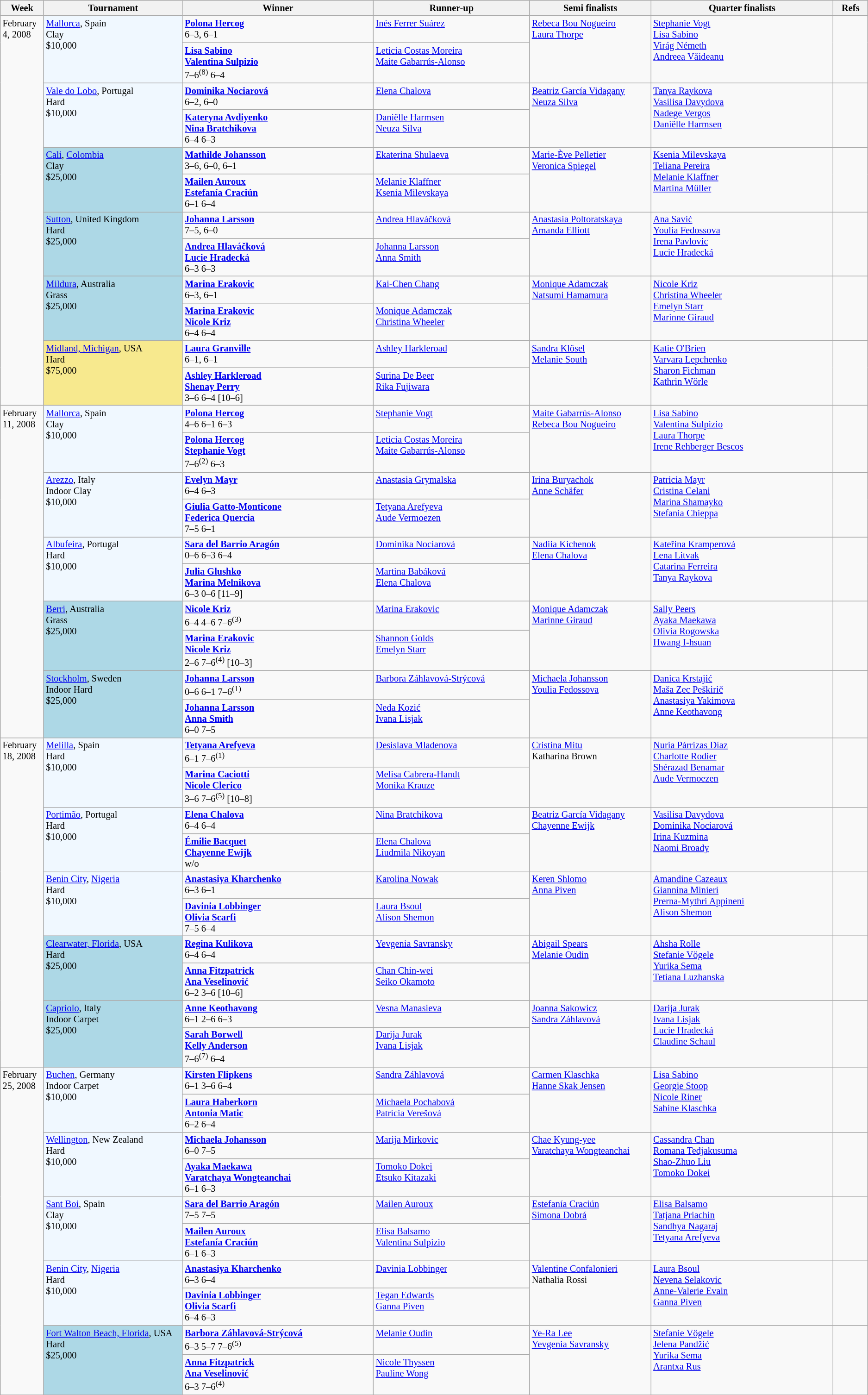<table class="wikitable" style="font-size:85%;">
<tr>
<th width="5%" align="top">Week</th>
<th width="16%" align="top">Tournament</th>
<th width="22%" align="top">Winner</th>
<th width="18%" align="top">Runner-up</th>
<th width="14%" align="top">Semi finalists</th>
<th width="21%" align="top">Quarter finalists</th>
<th width="4%" align="top">Refs</th>
</tr>
<tr valign=top>
<td rowspan=12>February 4, 2008</td>
<td rowspan=2 bgcolor="#f0f8ff"> <a href='#'>Mallorca</a>, Spain<br> Clay <br> $10,000</td>
<td> <strong><a href='#'>Polona Hercog</a></strong> <br>6–3, 6–1</td>
<td> <a href='#'>Inés Ferrer Suárez</a></td>
<td rowspan=2> <a href='#'>Rebeca Bou Nogueiro</a> <br> <a href='#'>Laura Thorpe</a></td>
<td rowspan=2> <a href='#'>Stephanie Vogt</a> <br>  <a href='#'>Lisa Sabino</a> <br> <a href='#'>Virág Németh</a>  <br>  <a href='#'>Andreea Văideanu</a></td>
<td rowspan=2></td>
</tr>
<tr valign=top>
<td> <strong><a href='#'>Lisa Sabino</a></strong><br> <strong><a href='#'>Valentina Sulpizio</a></strong> <br> 7–6<sup>(8)</sup> 6–4</td>
<td> <a href='#'>Leticia Costas Moreira</a><br> <a href='#'>Maite Gabarrús-Alonso</a></td>
</tr>
<tr valign=top>
<td rowspan=2 bgcolor="#f0f8ff"> <a href='#'>Vale do Lobo</a>, Portugal<br> Hard <br> $10,000</td>
<td> <strong><a href='#'>Dominika Nociarová</a></strong> <br>6–2, 6–0</td>
<td> <a href='#'>Elena Chalova</a></td>
<td rowspan=2> <a href='#'>Beatriz García Vidagany</a> <br> <a href='#'>Neuza Silva</a></td>
<td rowspan="2"> <a href='#'>Tanya Raykova</a> <br>  <a href='#'>Vasilisa Davydova</a> <br> <a href='#'>Nadege Vergos</a>  <br>  <a href='#'>Daniëlle Harmsen</a></td>
<td rowspan=2></td>
</tr>
<tr valign=top>
<td> <strong><a href='#'>Kateryna Avdiyenko</a></strong><br> <strong><a href='#'>Nina Bratchikova</a></strong> <br> 6–4 6–3</td>
<td> <a href='#'>Daniëlle Harmsen</a><br> <a href='#'>Neuza Silva</a></td>
</tr>
<tr valign=top>
<td rowspan=2 bgcolor="lightblue"> <a href='#'>Cali</a>, <a href='#'>Colombia</a><br> Clay <br> $25,000</td>
<td> <strong><a href='#'>Mathilde Johansson</a></strong> <br>3–6, 6–0, 6–1</td>
<td> <a href='#'>Ekaterina Shulaeva</a></td>
<td rowspan=2> <a href='#'>Marie-Ève Pelletier</a> <br> <a href='#'>Veronica Spiegel</a></td>
<td rowspan=2> <a href='#'>Ksenia Milevskaya</a> <br>  <a href='#'>Teliana Pereira</a> <br> <a href='#'>Melanie Klaffner</a>  <br>  <a href='#'>Martina Müller</a></td>
<td rowspan=2></td>
</tr>
<tr valign=top>
<td> <strong><a href='#'>Mailen Auroux</a></strong><br> <strong><a href='#'>Estefanía Craciún</a></strong> <br> 6–1 6–4</td>
<td> <a href='#'>Melanie Klaffner</a><br> <a href='#'>Ksenia Milevskaya</a></td>
</tr>
<tr valign=top>
<td rowspan=2 bgcolor="lightblue"> <a href='#'>Sutton</a>, United Kingdom<br> Hard <br> $25,000</td>
<td> <strong><a href='#'>Johanna Larsson</a></strong> <br>7–5, 6–0</td>
<td> <a href='#'>Andrea Hlaváčková</a></td>
<td rowspan=2> <a href='#'>Anastasia Poltoratskaya</a> <br> <a href='#'>Amanda Elliott</a></td>
<td rowspan=2> <a href='#'>Ana Savić</a> <br>  <a href='#'>Youlia Fedossova</a> <br> <a href='#'>Irena Pavlovic</a>  <br>  <a href='#'>Lucie Hradecká</a></td>
<td rowspan=2></td>
</tr>
<tr valign=top>
<td> <strong><a href='#'>Andrea Hlaváčková</a></strong><br> <strong><a href='#'>Lucie Hradecká</a></strong> <br> 6–3 6–3</td>
<td> <a href='#'>Johanna Larsson</a><br> <a href='#'>Anna Smith</a></td>
</tr>
<tr valign=top>
<td rowspan=2 bgcolor="lightblue"> <a href='#'>Mildura</a>, Australia<br> Grass <br> $25,000</td>
<td> <strong><a href='#'>Marina Erakovic</a></strong> <br>6–3, 6–1</td>
<td> <a href='#'>Kai-Chen Chang</a></td>
<td rowspan=2> <a href='#'>Monique Adamczak</a> <br> <a href='#'>Natsumi Hamamura</a></td>
<td rowspan=2> <a href='#'>Nicole Kriz</a> <br>  <a href='#'>Christina Wheeler</a> <br> <a href='#'>Emelyn Starr</a>  <br>  <a href='#'>Marinne Giraud</a></td>
<td rowspan=2></td>
</tr>
<tr valign=top>
<td> <strong><a href='#'>Marina Erakovic</a></strong><br> <strong><a href='#'>Nicole Kriz</a></strong> <br> 6–4 6–4</td>
<td> <a href='#'>Monique Adamczak</a><br> <a href='#'>Christina Wheeler</a></td>
</tr>
<tr valign=top>
<td rowspan=2 bgcolor="#f7e98e"> <a href='#'>Midland, Michigan</a>, USA<br> Hard <br> $75,000</td>
<td> <strong><a href='#'>Laura Granville</a></strong> <br>6–1, 6–1</td>
<td> <a href='#'>Ashley Harkleroad</a></td>
<td rowspan=2> <a href='#'>Sandra Klösel</a> <br> <a href='#'>Melanie South</a></td>
<td rowspan=2> <a href='#'>Katie O'Brien</a> <br>  <a href='#'>Varvara Lepchenko</a> <br> <a href='#'>Sharon Fichman</a>  <br>  <a href='#'>Kathrin Wörle</a></td>
<td rowspan=2></td>
</tr>
<tr valign=top>
<td> <strong><a href='#'>Ashley Harkleroad</a></strong><br> <strong><a href='#'>Shenay Perry</a></strong> <br> 3–6 6–4 [10–6]</td>
<td> <a href='#'>Surina De Beer</a><br> <a href='#'>Rika Fujiwara</a></td>
</tr>
<tr valign=top>
<td rowspan=10>February 11, 2008</td>
<td rowspan=2 bgcolor="#f0f8ff"> <a href='#'>Mallorca</a>, Spain<br> Clay <br> $10,000</td>
<td> <strong><a href='#'>Polona Hercog</a></strong> <br>4–6 6–1 6–3</td>
<td> <a href='#'>Stephanie Vogt</a></td>
<td rowspan=2> <a href='#'>Maite Gabarrús-Alonso</a> <br> <a href='#'>Rebeca Bou Nogueiro</a></td>
<td rowspan=2> <a href='#'>Lisa Sabino</a> <br>  <a href='#'>Valentina Sulpizio</a> <br> <a href='#'>Laura Thorpe</a>  <br>  <a href='#'>Irene Rehberger Bescos</a></td>
<td rowspan=2></td>
</tr>
<tr valign=top>
<td> <strong><a href='#'>Polona Hercog</a></strong><br> <strong><a href='#'>Stephanie Vogt</a></strong> <br> 7–6<sup>(2)</sup> 6–3</td>
<td> <a href='#'>Leticia Costas Moreira</a><br> <a href='#'>Maite Gabarrús-Alonso</a></td>
</tr>
<tr valign=top>
<td rowspan=2 bgcolor="#f0f8ff"> <a href='#'>Arezzo</a>, Italy<br> Indoor Clay <br> $10,000</td>
<td> <strong><a href='#'>Evelyn Mayr</a></strong> <br>6–4 6–3</td>
<td> <a href='#'>Anastasia Grymalska</a></td>
<td rowspan=2> <a href='#'>Irina Buryachok</a> <br> <a href='#'>Anne Schäfer</a></td>
<td rowspan=2> <a href='#'>Patricia Mayr</a> <br>  <a href='#'>Cristina Celani</a> <br> <a href='#'>Marina Shamayko</a>  <br>  <a href='#'>Stefania Chieppa</a></td>
<td rowspan=2></td>
</tr>
<tr valign=top>
<td> <strong><a href='#'>Giulia Gatto-Monticone</a></strong><br> <strong><a href='#'>Federica Quercia</a></strong> <br> 7–5 6–1</td>
<td> <a href='#'>Tetyana Arefyeva</a><br> <a href='#'>Aude Vermoezen</a></td>
</tr>
<tr valign=top>
<td rowspan=2 bgcolor="#f0f8ff"> <a href='#'>Albufeira</a>, Portugal<br> Hard <br> $10,000</td>
<td> <strong><a href='#'>Sara del Barrio Aragón</a></strong> <br>0–6 6–3 6–4</td>
<td> <a href='#'>Dominika Nociarová</a></td>
<td rowspan=2> <a href='#'>Nadiia Kichenok</a> <br> <a href='#'>Elena Chalova</a></td>
<td rowspan=2> <a href='#'>Kateřina Kramperová</a> <br>  <a href='#'>Lena Litvak</a> <br> <a href='#'>Catarina Ferreira</a>  <br>  <a href='#'>Tanya Raykova</a></td>
<td rowspan=2></td>
</tr>
<tr valign=top>
<td> <strong><a href='#'>Julia Glushko</a></strong><br> <strong><a href='#'>Marina Melnikova</a></strong> <br> 6–3 0–6 [11–9]</td>
<td> <a href='#'>Martina Babáková</a><br> <a href='#'>Elena Chalova</a></td>
</tr>
<tr valign=top>
<td rowspan=2 bgcolor="lightblue"> <a href='#'>Berri</a>, Australia<br> Grass <br> $25,000</td>
<td> <strong><a href='#'>Nicole Kriz</a></strong> <br>6–4 4–6 7–6<sup>(3)</sup></td>
<td> <a href='#'>Marina Erakovic</a></td>
<td rowspan=2> <a href='#'>Monique Adamczak</a> <br> <a href='#'>Marinne Giraud</a></td>
<td rowspan=2> <a href='#'>Sally Peers</a> <br>  <a href='#'>Ayaka Maekawa</a> <br> <a href='#'>Olivia Rogowska</a>  <br>  <a href='#'>Hwang I-hsuan</a></td>
<td rowspan=2></td>
</tr>
<tr valign=top>
<td> <strong><a href='#'>Marina Erakovic</a></strong><br> <strong><a href='#'>Nicole Kriz</a></strong> <br> 2–6 7–6<sup>(4)</sup> [10–3]</td>
<td> <a href='#'>Shannon Golds</a><br> <a href='#'>Emelyn Starr</a></td>
</tr>
<tr valign=top>
<td rowspan=2 bgcolor="lightblue"> <a href='#'>Stockholm</a>, Sweden<br> Indoor Hard <br> $25,000</td>
<td> <strong><a href='#'>Johanna Larsson</a></strong> <br>0–6 6–1 7–6<sup>(1)</sup></td>
<td> <a href='#'>Barbora Záhlavová-Strýcová</a></td>
<td rowspan=2> <a href='#'>Michaela Johansson</a> <br> <a href='#'>Youlia Fedossova</a></td>
<td rowspan=2> <a href='#'>Danica Krstajić</a> <br>  <a href='#'>Maša Zec Peškirič</a> <br> <a href='#'>Anastasiya Yakimova</a>  <br>  <a href='#'>Anne Keothavong</a></td>
<td rowspan=2></td>
</tr>
<tr valign=top>
<td> <strong><a href='#'>Johanna Larsson</a></strong><br> <strong><a href='#'>Anna Smith</a></strong> <br> 6–0 7–5</td>
<td> <a href='#'>Neda Kozić</a><br> <a href='#'>Ivana Lisjak</a></td>
</tr>
<tr valign=top>
<td rowspan=10>February 18, 2008</td>
<td rowspan=2 bgcolor="#f0f8ff"> <a href='#'>Melilla</a>, Spain<br> Hard <br> $10,000</td>
<td> <strong><a href='#'>Tetyana Arefyeva</a></strong> <br>6–1 7–6<sup>(1)</sup></td>
<td> <a href='#'>Desislava Mladenova</a></td>
<td rowspan=2> <a href='#'>Cristina Mitu</a> <br> Katharina Brown</td>
<td rowspan=2> <a href='#'>Nuria Párrizas Díaz</a> <br>  <a href='#'>Charlotte Rodier</a> <br> <a href='#'>Shérazad Benamar</a>  <br>  <a href='#'>Aude Vermoezen</a></td>
<td rowspan=2></td>
</tr>
<tr valign=top>
<td> <strong><a href='#'>Marina Caciotti</a></strong><br> <strong><a href='#'>Nicole Clerico</a></strong> <br> 3–6 7–6<sup>(5)</sup> [10–8]</td>
<td> <a href='#'>Melisa Cabrera-Handt</a><br> <a href='#'>Monika Krauze</a></td>
</tr>
<tr valign=top>
<td rowspan=2 bgcolor="#f0f8ff"> <a href='#'>Portimão</a>, Portugal<br> Hard <br> $10,000</td>
<td> <strong><a href='#'>Elena Chalova</a></strong> <br>6–4 6–4</td>
<td> <a href='#'>Nina Bratchikova</a></td>
<td rowspan=2> <a href='#'>Beatriz García Vidagany</a> <br> <a href='#'>Chayenne Ewijk</a></td>
<td rowspan=2> <a href='#'>Vasilisa Davydova</a> <br>  <a href='#'>Dominika Nociarová</a> <br> <a href='#'>Irina Kuzmina</a>  <br>  <a href='#'>Naomi Broady</a></td>
<td rowspan=2></td>
</tr>
<tr valign=top>
<td> <strong><a href='#'>Émilie Bacquet</a></strong><br> <strong><a href='#'>Chayenne Ewijk</a></strong> <br> w/o</td>
<td> <a href='#'>Elena Chalova</a><br> <a href='#'>Liudmila Nikoyan</a></td>
</tr>
<tr valign=top>
<td rowspan=2 bgcolor="#f0f8ff"> <a href='#'>Benin City</a>, <a href='#'>Nigeria</a><br> Hard <br> $10,000</td>
<td> <strong><a href='#'>Anastasiya Kharchenko</a></strong> <br>6–3 6–1</td>
<td> <a href='#'>Karolina Nowak</a></td>
<td rowspan=2> <a href='#'>Keren Shlomo</a> <br> <a href='#'>Anna Piven</a></td>
<td rowspan=2> <a href='#'>Amandine Cazeaux</a> <br>  <a href='#'>Giannina Minieri</a> <br> <a href='#'>Prerna-Mythri Appineni</a>  <br>  <a href='#'>Alison Shemon</a></td>
<td rowspan=2></td>
</tr>
<tr valign=top>
<td> <strong><a href='#'>Davinia Lobbinger</a></strong><br> <strong><a href='#'>Olivia Scarfi</a></strong> <br> 7–5 6–4</td>
<td> <a href='#'>Laura Bsoul</a><br> <a href='#'>Alison Shemon</a></td>
</tr>
<tr valign=top>
<td rowspan=2 bgcolor="lightblue"> <a href='#'>Clearwater, Florida</a>, USA<br> Hard <br> $25,000</td>
<td> <strong><a href='#'>Regina Kulikova</a></strong> <br>6–4 6–4</td>
<td> <a href='#'>Yevgenia Savransky</a></td>
<td rowspan=2> <a href='#'>Abigail Spears</a> <br> <a href='#'>Melanie Oudin</a></td>
<td rowspan=2> <a href='#'>Ahsha Rolle</a> <br>  <a href='#'>Stefanie Vögele</a> <br> <a href='#'>Yurika Sema</a>  <br>  <a href='#'>Tetiana Luzhanska</a></td>
<td rowspan=2></td>
</tr>
<tr valign=top>
<td> <strong><a href='#'>Anna Fitzpatrick</a></strong><br> <strong><a href='#'>Ana Veselinović</a></strong> <br> 6–2 3–6 [10–6]</td>
<td> <a href='#'>Chan Chin-wei</a><br> <a href='#'>Seiko Okamoto</a></td>
</tr>
<tr valign=top>
<td rowspan=2 bgcolor="lightblue"> <a href='#'>Capriolo</a>, Italy<br> Indoor Carpet <br> $25,000</td>
<td> <strong><a href='#'>Anne Keothavong</a></strong> <br>6–1 2–6 6–3</td>
<td> <a href='#'>Vesna Manasieva</a></td>
<td rowspan=2> <a href='#'>Joanna Sakowicz</a> <br> <a href='#'>Sandra Záhlavová</a></td>
<td rowspan=2> <a href='#'>Darija Jurak</a> <br>  <a href='#'>Ivana Lisjak</a> <br> <a href='#'>Lucie Hradecká</a>  <br>  <a href='#'>Claudine Schaul</a></td>
<td rowspan=2></td>
</tr>
<tr valign=top>
<td> <strong><a href='#'>Sarah Borwell</a></strong><br> <strong><a href='#'>Kelly Anderson</a></strong> <br> 7–6<sup>(7)</sup> 6–4</td>
<td> <a href='#'>Darija Jurak</a><br> <a href='#'>Ivana Lisjak</a></td>
</tr>
<tr valign=top>
<td rowspan=10>February 25, 2008</td>
<td rowspan=2 bgcolor="#f0f8ff"> <a href='#'>Buchen</a>, Germany<br> Indoor Carpet <br> $10,000</td>
<td> <strong><a href='#'>Kirsten Flipkens</a></strong> <br>6–1 3–6 6–4</td>
<td> <a href='#'>Sandra Záhlavová</a></td>
<td rowspan=2> <a href='#'>Carmen Klaschka</a> <br> <a href='#'>Hanne Skak Jensen</a></td>
<td rowspan=2> <a href='#'>Lisa Sabino</a> <br>  <a href='#'>Georgie Stoop</a> <br> <a href='#'>Nicole Riner</a>  <br>  <a href='#'>Sabine Klaschka</a></td>
<td rowspan=2></td>
</tr>
<tr valign=top>
<td> <strong><a href='#'>Laura Haberkorn</a></strong><br> <strong><a href='#'>Antonia Matic</a></strong> <br> 6–2 6–4</td>
<td> <a href='#'>Michaela Pochabová</a><br> <a href='#'>Patrícia Verešová</a></td>
</tr>
<tr valign=top>
<td rowspan=2 bgcolor="#f0f8ff"> <a href='#'>Wellington</a>, New Zealand<br> Hard <br> $10,000</td>
<td> <strong><a href='#'>Michaela Johansson</a></strong> <br>6–0 7–5</td>
<td> <a href='#'>Marija Mirkovic</a></td>
<td rowspan=2> <a href='#'>Chae Kyung-yee</a> <br> <a href='#'>Varatchaya Wongteanchai</a></td>
<td rowspan=2> <a href='#'>Cassandra Chan</a> <br>  <a href='#'>Romana Tedjakusuma</a> <br> <a href='#'>Shao-Zhuo Liu</a>  <br>  <a href='#'>Tomoko Dokei</a></td>
<td rowspan=2></td>
</tr>
<tr valign=top>
<td> <strong><a href='#'>Ayaka Maekawa</a></strong><br> <strong><a href='#'>Varatchaya Wongteanchai</a></strong> <br> 6–1 6–3</td>
<td> <a href='#'>Tomoko Dokei</a><br> <a href='#'>Etsuko Kitazaki</a></td>
</tr>
<tr valign=top>
<td rowspan=2 bgcolor="#f0f8ff"> <a href='#'>Sant Boi</a>, Spain<br> Clay <br> $10,000</td>
<td> <strong><a href='#'>Sara del Barrio Aragón</a></strong> <br>7–5 7–5</td>
<td> <a href='#'>Mailen Auroux</a></td>
<td rowspan=2> <a href='#'>Estefanía Craciún</a> <br> <a href='#'>Simona Dobrá</a></td>
<td rowspan=2> <a href='#'>Elisa Balsamo</a> <br>  <a href='#'>Tatjana Priachin</a> <br> <a href='#'>Sandhya Nagaraj</a>  <br>  <a href='#'>Tetyana Arefyeva</a></td>
<td rowspan=2></td>
</tr>
<tr valign=top>
<td> <strong><a href='#'>Mailen Auroux</a></strong><br> <strong><a href='#'>Estefanía Craciún</a></strong> <br> 6–1 6–3</td>
<td> <a href='#'>Elisa Balsamo</a><br> <a href='#'>Valentina Sulpizio</a></td>
</tr>
<tr valign=top>
<td rowspan=2 bgcolor="#f0f8ff"> <a href='#'>Benin City</a>, <a href='#'>Nigeria</a><br> Hard <br> $10,000</td>
<td> <strong><a href='#'>Anastasiya Kharchenko</a></strong> <br>6–3 6–4</td>
<td> <a href='#'>Davinia Lobbinger</a></td>
<td rowspan=2> <a href='#'>Valentine Confalonieri</a> <br> Nathalia Rossi</td>
<td rowspan=2> <a href='#'>Laura Bsoul</a> <br>  <a href='#'>Nevena Selakovic</a> <br> <a href='#'>Anne-Valerie Evain</a>  <br>  <a href='#'>Ganna Piven</a></td>
<td rowspan=2></td>
</tr>
<tr valign=top>
<td> <strong><a href='#'>Davinia Lobbinger</a></strong><br> <strong><a href='#'>Olivia Scarfi</a></strong> <br> 6–4 6–3</td>
<td> <a href='#'>Tegan Edwards</a><br> <a href='#'>Ganna Piven</a></td>
</tr>
<tr valign=top>
<td rowspan=2 bgcolor="lightblue"> <a href='#'>Fort Walton Beach, Florida</a>, USA<br> Hard <br> $25,000</td>
<td> <strong><a href='#'>Barbora Záhlavová-Strýcová</a></strong> <br> 6–3 5–7 7–6<sup>(5)</sup></td>
<td> <a href='#'>Melanie Oudin</a></td>
<td rowspan=2> <a href='#'>Ye-Ra Lee</a> <br> <a href='#'>Yevgenia Savransky</a></td>
<td rowspan=2> <a href='#'>Stefanie Vögele</a> <br>  <a href='#'>Jelena Pandžić</a> <br> <a href='#'>Yurika Sema</a>  <br>  <a href='#'>Arantxa Rus</a></td>
<td rowspan=2></td>
</tr>
<tr valign=top>
<td> <strong><a href='#'>Anna Fitzpatrick</a></strong><br> <strong><a href='#'>Ana Veselinović</a></strong> <br> 6–3 7–6<sup>(4)</sup></td>
<td> <a href='#'>Nicole Thyssen</a><br> <a href='#'>Pauline Wong</a></td>
</tr>
</table>
